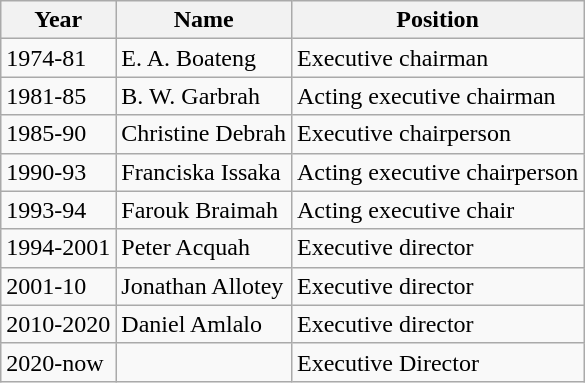<table class="wikitable">
<tr>
<th>Year</th>
<th>Name</th>
<th>Position</th>
</tr>
<tr>
<td>1974-81</td>
<td>E. A. Boateng</td>
<td>Executive chairman</td>
</tr>
<tr>
<td>1981-85</td>
<td>B. W. Garbrah</td>
<td>Acting executive chairman</td>
</tr>
<tr>
<td>1985-90</td>
<td>Christine Debrah</td>
<td>Executive chairperson</td>
</tr>
<tr>
<td>1990-93</td>
<td>Franciska Issaka</td>
<td>Acting executive chairperson</td>
</tr>
<tr>
<td>1993-94</td>
<td>Farouk Braimah</td>
<td>Acting executive chair</td>
</tr>
<tr>
<td>1994-2001</td>
<td>Peter Acquah</td>
<td>Executive director</td>
</tr>
<tr>
<td>2001-10</td>
<td>Jonathan Allotey</td>
<td>Executive director</td>
</tr>
<tr>
<td>2010-2020</td>
<td>Daniel Amlalo</td>
<td>Executive director</td>
</tr>
<tr>
<td>2020-now</td>
<td></td>
<td>Executive Director</td>
</tr>
</table>
